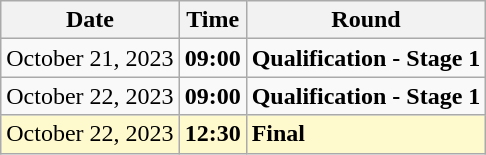<table class="wikitable">
<tr>
<th>Date</th>
<th>Time</th>
<th>Round</th>
</tr>
<tr>
<td>October 21, 2023</td>
<td><strong>09:00</strong></td>
<td><strong>Qualification - Stage 1</strong></td>
</tr>
<tr>
<td>October 22, 2023</td>
<td><strong>09:00</strong></td>
<td><strong>Qualification - Stage 1</strong></td>
</tr>
<tr style=background:lemonchiffon>
<td>October 22, 2023</td>
<td><strong>12:30</strong></td>
<td><strong>Final </strong></td>
</tr>
</table>
